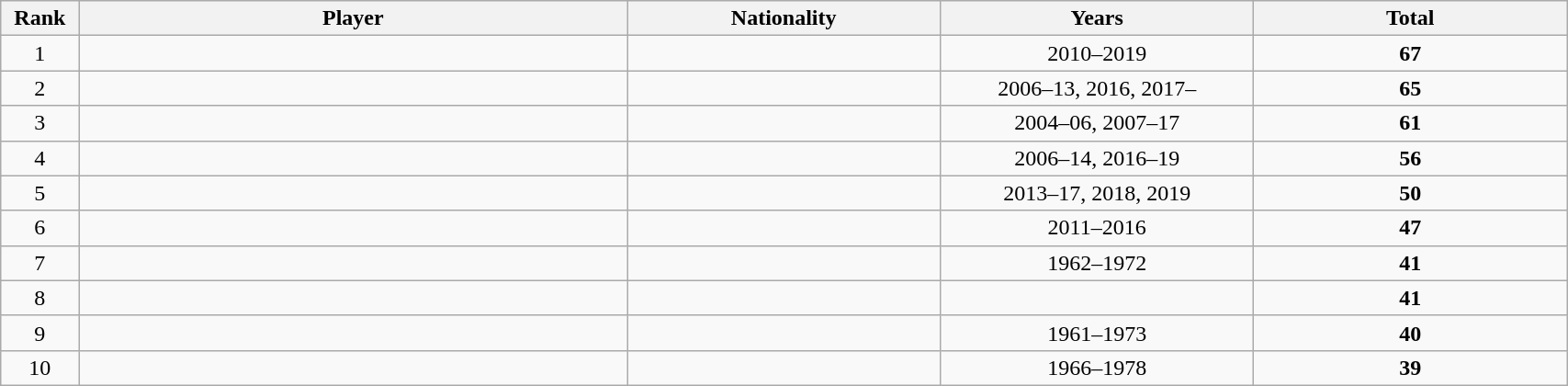<table class="wikitable sortable" style="text-align:center;width:90%">
<tr>
<th width="5%">Rank</th>
<th width="35%">Player</th>
<th width="20%">Nationality</th>
<th width="20%">Years</th>
<th width="20%">Total</th>
</tr>
<tr>
<td>1</td>
<td><strong></strong></td>
<td></td>
<td>2010–2019</td>
<td><strong>67</strong></td>
</tr>
<tr>
<td>2</td>
<td><strong></strong></td>
<td></td>
<td>2006–13, 2016, 2017–</td>
<td><strong>65</strong></td>
</tr>
<tr>
<td>3</td>
<td></td>
<td></td>
<td>2004–06, 2007–17</td>
<td><strong>61</strong></td>
</tr>
<tr>
<td>4</td>
<td></td>
<td></td>
<td>2006–14, 2016–19</td>
<td><strong>56</strong></td>
</tr>
<tr>
<td>5</td>
<td></td>
<td></td>
<td>2013–17, 2018, 2019</td>
<td><strong>50</strong></td>
</tr>
<tr>
<td>6</td>
<td></td>
<td></td>
<td>2011–2016</td>
<td><strong>47</strong></td>
</tr>
<tr>
<td>7</td>
<td></td>
<td></td>
<td>1962–1972</td>
<td><strong>41</strong></td>
</tr>
<tr>
<td>8</td>
<td></td>
<td></td>
<td></td>
<td><strong>41</strong></td>
</tr>
<tr>
<td>9</td>
<td></td>
<td></td>
<td>1961–1973</td>
<td><strong>40</strong></td>
</tr>
<tr>
<td>10</td>
<td></td>
<td></td>
<td>1966–1978</td>
<td><strong>39</strong></td>
</tr>
</table>
